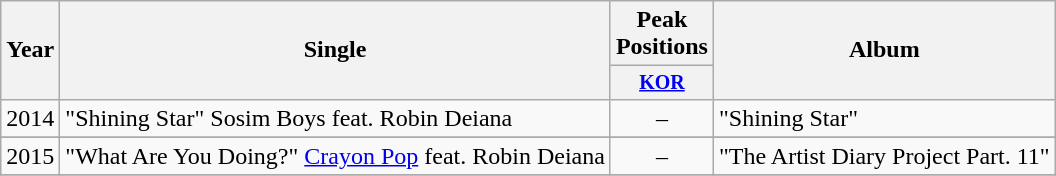<table class="wikitable" style="font-size:100%;" ;>
<tr style="text-align:center;">
<th rowspan="2">Year</th>
<th rowspan="2">Single</th>
<th colspan="1">Peak Positions</th>
<th rowspan="2">Album</th>
</tr>
<tr style=font-size:smaller>
<th width=35><a href='#'>KOR</a></th>
</tr>
<tr>
<td>2014</td>
<td align="left">"Shining Star" Sosim Boys feat. Robin Deiana</td>
<td style="text-align:center;">–</td>
<td rowspan="1">"Shining Star"</td>
</tr>
<tr>
</tr>
<tr>
<td>2015</td>
<td align="left">"What Are You Doing?" <a href='#'>Crayon Pop</a> feat. Robin Deiana</td>
<td style="text-align:center;">–</td>
<td rowspan="1">"The Artist Diary Project Part. 11"</td>
</tr>
<tr>
</tr>
</table>
